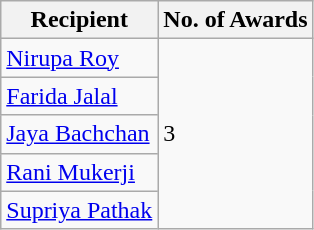<table class="wikitable">
<tr>
<th>Recipient</th>
<th>No. of Awards</th>
</tr>
<tr>
<td><a href='#'>Nirupa Roy</a></td>
<td rowspan=5>3</td>
</tr>
<tr>
<td><a href='#'>Farida Jalal</a></td>
</tr>
<tr>
<td><a href='#'>Jaya Bachchan</a></td>
</tr>
<tr>
<td><a href='#'>Rani Mukerji</a></td>
</tr>
<tr>
<td><a href='#'>Supriya Pathak</a></td>
</tr>
</table>
